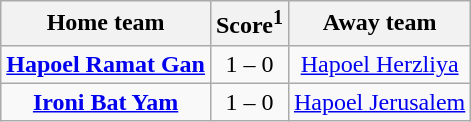<table class="wikitable" style="text-align: center">
<tr>
<th>Home team</th>
<th>Score<sup>1</sup></th>
<th>Away team</th>
</tr>
<tr>
<td><strong><a href='#'>Hapoel Ramat Gan</a></strong></td>
<td>1 – 0</td>
<td><a href='#'>Hapoel Herzliya</a></td>
</tr>
<tr>
<td><strong><a href='#'>Ironi Bat Yam</a></strong></td>
<td>1 – 0</td>
<td><a href='#'>Hapoel Jerusalem</a></td>
</tr>
</table>
